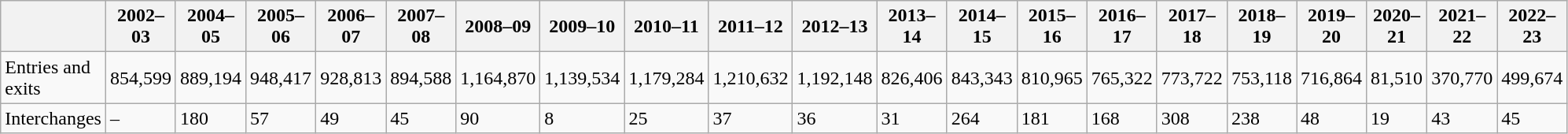<table class="wikitable">
<tr>
<th></th>
<th>2002–03</th>
<th>2004–05</th>
<th>2005–06</th>
<th>2006–07</th>
<th>2007–08</th>
<th>2008–09</th>
<th>2009–10</th>
<th>2010–11</th>
<th>2011–12</th>
<th>2012–13</th>
<th>2013–14</th>
<th>2014–15</th>
<th>2015–16</th>
<th>2016–17</th>
<th>2017–18</th>
<th>2018–19</th>
<th>2019–20</th>
<th>2020–21</th>
<th>2021–22</th>
<th>2022–23</th>
</tr>
<tr>
<td>Entries and exits</td>
<td>854,599</td>
<td>889,194</td>
<td>948,417</td>
<td>928,813</td>
<td>894,588</td>
<td>1,164,870</td>
<td>1,139,534</td>
<td>1,179,284</td>
<td>1,210,632</td>
<td>1,192,148</td>
<td>826,406</td>
<td>843,343</td>
<td>810,965</td>
<td>765,322</td>
<td>773,722</td>
<td>753,118</td>
<td>716,864</td>
<td>81,510</td>
<td>370,770</td>
<td>499,674</td>
</tr>
<tr>
<td>Interchanges</td>
<td>–</td>
<td>180</td>
<td>57</td>
<td>49</td>
<td>45</td>
<td>90</td>
<td>8</td>
<td>25</td>
<td>37</td>
<td>36</td>
<td>31</td>
<td>264</td>
<td>181</td>
<td>168</td>
<td>308</td>
<td>238</td>
<td>48</td>
<td>19</td>
<td>43</td>
<td>45</td>
</tr>
</table>
